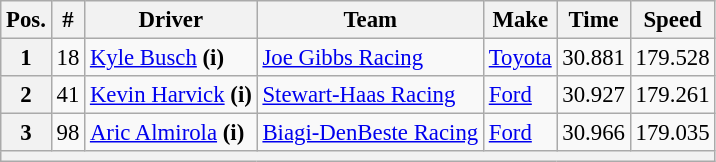<table class="wikitable" style="font-size:95%">
<tr>
<th>Pos.</th>
<th>#</th>
<th>Driver</th>
<th>Team</th>
<th>Make</th>
<th>Time</th>
<th>Speed</th>
</tr>
<tr>
<th>1</th>
<td>18</td>
<td><a href='#'>Kyle Busch</a> <strong>(i)</strong></td>
<td><a href='#'>Joe Gibbs Racing</a></td>
<td><a href='#'>Toyota</a></td>
<td>30.881</td>
<td>179.528</td>
</tr>
<tr>
<th>2</th>
<td>41</td>
<td><a href='#'>Kevin Harvick</a> <strong>(i)</strong></td>
<td><a href='#'>Stewart-Haas Racing</a></td>
<td><a href='#'>Ford</a></td>
<td>30.927</td>
<td>179.261</td>
</tr>
<tr>
<th>3</th>
<td>98</td>
<td><a href='#'>Aric Almirola</a> <strong>(i)</strong></td>
<td><a href='#'>Biagi-DenBeste Racing</a></td>
<td><a href='#'>Ford</a></td>
<td>30.966</td>
<td>179.035</td>
</tr>
<tr>
<th colspan="7"></th>
</tr>
</table>
